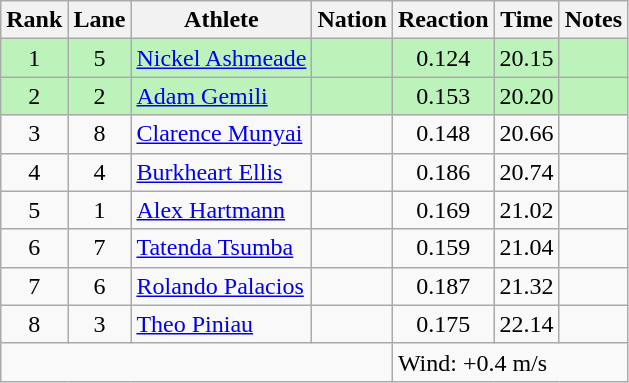<table class="wikitable sortable" style="text-align:center">
<tr>
<th>Rank</th>
<th>Lane</th>
<th>Athlete</th>
<th>Nation</th>
<th>Reaction</th>
<th>Time</th>
<th>Notes</th>
</tr>
<tr style="background:#bbf3bb;">
<td>1</td>
<td>5</td>
<td align=left><a href='#'>Nickel Ashmeade</a></td>
<td align=left></td>
<td>0.124</td>
<td>20.15</td>
<td></td>
</tr>
<tr style="background:#bbf3bb;">
<td>2</td>
<td>2</td>
<td align=left><a href='#'>Adam Gemili</a></td>
<td align=left></td>
<td>0.153</td>
<td>20.20</td>
<td></td>
</tr>
<tr>
<td>3</td>
<td>8</td>
<td align=left><a href='#'>Clarence Munyai</a></td>
<td align=left></td>
<td>0.148</td>
<td>20.66</td>
<td></td>
</tr>
<tr>
<td>4</td>
<td>4</td>
<td align=left><a href='#'>Burkheart Ellis</a></td>
<td align=left></td>
<td>0.186</td>
<td>20.74</td>
<td></td>
</tr>
<tr>
<td>5</td>
<td>1</td>
<td align=left><a href='#'>Alex Hartmann</a></td>
<td align=left></td>
<td>0.169</td>
<td>21.02</td>
<td></td>
</tr>
<tr>
<td>6</td>
<td>7</td>
<td align=left><a href='#'>Tatenda Tsumba</a></td>
<td align=left></td>
<td>0.159</td>
<td>21.04</td>
<td></td>
</tr>
<tr>
<td>7</td>
<td>6</td>
<td align=left><a href='#'>Rolando Palacios</a></td>
<td align=left></td>
<td>0.187</td>
<td>21.32</td>
<td></td>
</tr>
<tr>
<td>8</td>
<td>3</td>
<td align=left><a href='#'>Theo Piniau</a></td>
<td align=left></td>
<td>0.175</td>
<td>22.14</td>
<td></td>
</tr>
<tr class="sortbottom">
<td colspan=4></td>
<td colspan="3" style="text-align:left;">Wind: +0.4 m/s</td>
</tr>
</table>
